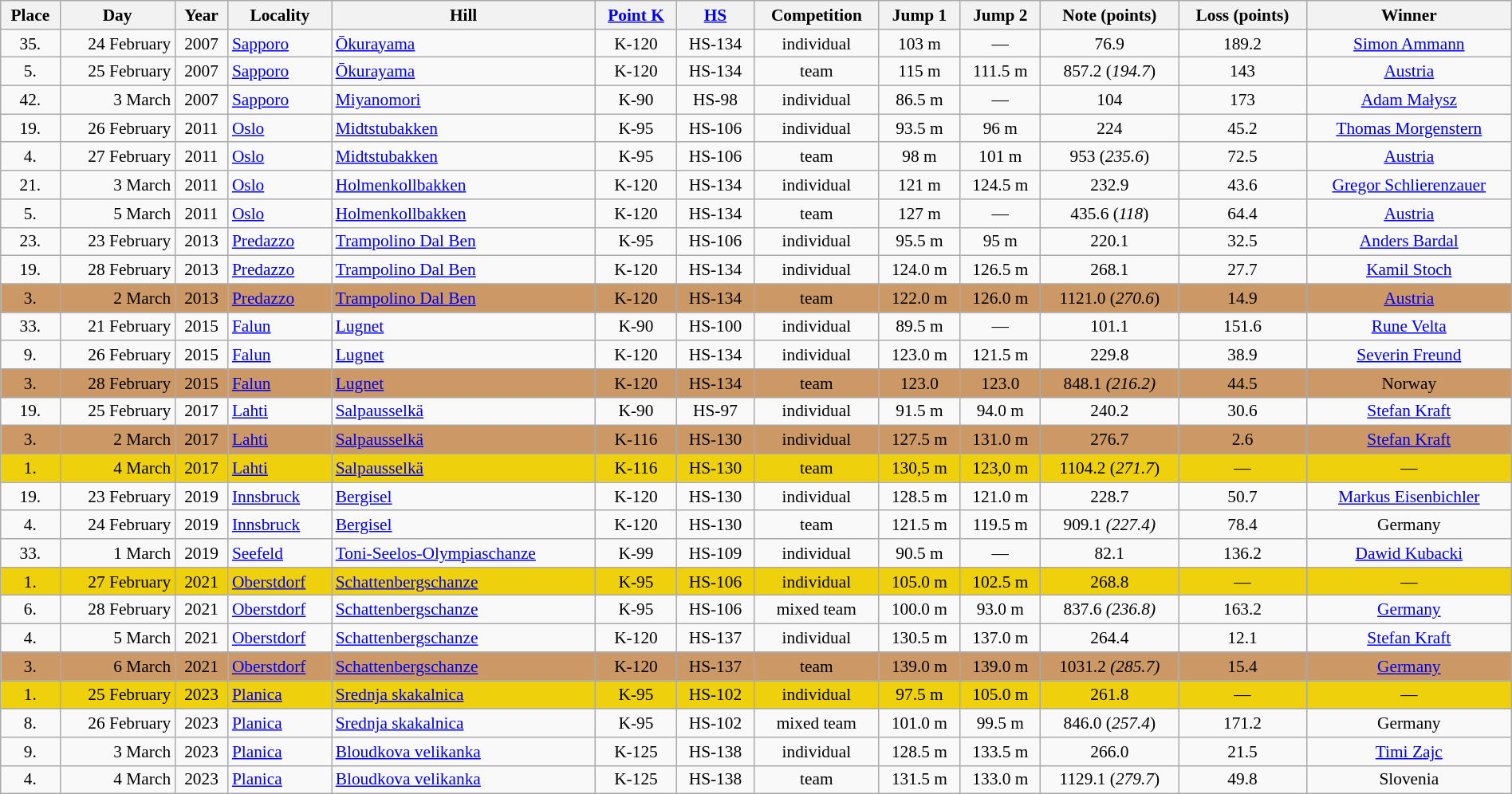<table width=100% class=wikitable style="font-size: 89%; text-align:center">
<tr>
<th>Place</th>
<th>Day</th>
<th>Year</th>
<th>Locality</th>
<th>Hill</th>
<th><a href='#'>Point K</a></th>
<th><a href='#'>HS</a></th>
<th>Competition</th>
<th>Jump 1</th>
<th>Jump 2</th>
<th>Note (points)</th>
<th>Loss (points)</th>
<th>Winner</th>
</tr>
<tr>
<td>35.</td>
<td align=right>24 February</td>
<td>2007</td>
<td align=left><a href='#'>Sapporo</a></td>
<td align=left><a href='#'>Ōkurayama</a></td>
<td>K-120</td>
<td>HS-134</td>
<td>individual</td>
<td>103 m</td>
<td>—</td>
<td>76.9</td>
<td>189.2</td>
<td><a href='#'>Simon Ammann</a></td>
</tr>
<tr>
<td>5.</td>
<td align=right>25 February</td>
<td>2007</td>
<td align=left><a href='#'>Sapporo</a></td>
<td align=left><a href='#'>Ōkurayama</a></td>
<td>K-120</td>
<td>HS-134</td>
<td>team</td>
<td>115 m</td>
<td>111.5 m</td>
<td>857.2 (<em>194.7</em>)</td>
<td>143</td>
<td><a href='#'>Austria</a></td>
</tr>
<tr>
<td>42.</td>
<td align=right>3 March</td>
<td>2007</td>
<td align=left><a href='#'>Sapporo</a></td>
<td align=left><a href='#'>Miyanomori</a></td>
<td>K-90</td>
<td>HS-98</td>
<td>individual</td>
<td>86.5 m</td>
<td>—</td>
<td>104</td>
<td>173</td>
<td><a href='#'>Adam Małysz</a></td>
</tr>
<tr>
<td>19.</td>
<td align=right>26 February</td>
<td>2011</td>
<td align=left><a href='#'>Oslo</a></td>
<td align=left><a href='#'>Midtstubakken</a></td>
<td>K-95</td>
<td>HS-106</td>
<td>individual</td>
<td>93.5 m</td>
<td>96 m</td>
<td>224</td>
<td>45.2</td>
<td><a href='#'>Thomas Morgenstern</a></td>
</tr>
<tr>
<td>4.</td>
<td align=right>27 February</td>
<td>2011</td>
<td align=left><a href='#'>Oslo</a></td>
<td align=left><a href='#'>Midtstubakken</a></td>
<td>K-95</td>
<td>HS-106</td>
<td>team</td>
<td>98 m</td>
<td>101 m</td>
<td>953 (<em>235.6</em>)</td>
<td>72.5</td>
<td><a href='#'>Austria</a></td>
</tr>
<tr>
<td>21.</td>
<td align=right>3 March</td>
<td>2011</td>
<td align=left><a href='#'>Oslo</a></td>
<td align=left><a href='#'>Holmenkollbakken</a></td>
<td>K-120</td>
<td>HS-134</td>
<td>individual</td>
<td>121 m</td>
<td>124.5 m</td>
<td>232.9</td>
<td>43.6</td>
<td><a href='#'>Gregor Schlierenzauer</a></td>
</tr>
<tr>
<td>5.</td>
<td align=right>5 March</td>
<td>2011</td>
<td align=left><a href='#'>Oslo</a></td>
<td align=left><a href='#'>Holmenkollbakken</a></td>
<td>K-120</td>
<td>HS-134</td>
<td>team</td>
<td>127 m</td>
<td>—</td>
<td>435.6 (<em>118</em>)</td>
<td>64.4</td>
<td><a href='#'>Austria</a></td>
</tr>
<tr>
<td>23.</td>
<td align=right>23 February</td>
<td>2013</td>
<td align=left><a href='#'>Predazzo</a></td>
<td align=left><a href='#'>Trampolino Dal Ben</a></td>
<td>K-95</td>
<td>HS-106</td>
<td>individual</td>
<td>95.5 m</td>
<td>95 m</td>
<td>220.1</td>
<td>32.5</td>
<td><a href='#'>Anders Bardal</a></td>
</tr>
<tr>
<td>19.</td>
<td align=right>28 February</td>
<td>2013</td>
<td align=left><a href='#'>Predazzo</a></td>
<td align=left><a href='#'>Trampolino Dal Ben</a></td>
<td>K-120</td>
<td>HS-134</td>
<td>individual</td>
<td>124.0 m</td>
<td>126.5 m</td>
<td>268.1</td>
<td>27.7</td>
<td><a href='#'>Kamil Stoch</a></td>
</tr>
<tr bgcolor=CC9966>
<td>3. </td>
<td align=right>2 March</td>
<td>2013</td>
<td align=left><a href='#'>Predazzo</a></td>
<td align=left><a href='#'>Trampolino Dal Ben</a></td>
<td>K-120</td>
<td>HS-134</td>
<td>team</td>
<td>122.0 m</td>
<td>126.0 m</td>
<td>1121.0 (<em>270.6</em>)</td>
<td>14.9</td>
<td><a href='#'>Austria</a></td>
</tr>
<tr>
<td>33.</td>
<td align=right>21 February</td>
<td>2015</td>
<td align=left><a href='#'>Falun</a></td>
<td align=left><a href='#'>Lugnet</a></td>
<td>K-90</td>
<td>HS-100</td>
<td>individual</td>
<td>89.5 m</td>
<td>—</td>
<td>101.1</td>
<td>151.6</td>
<td><a href='#'>Rune Velta</a></td>
</tr>
<tr>
<td>9.</td>
<td align=right>26 February</td>
<td>2015</td>
<td align=left><a href='#'>Falun</a></td>
<td align=left><a href='#'>Lugnet</a></td>
<td>K-120</td>
<td>HS-134</td>
<td>individual</td>
<td>123.0 m</td>
<td>121.5 m</td>
<td>229.8</td>
<td>38.9</td>
<td><a href='#'>Severin Freund</a></td>
</tr>
<tr bgcolor=CC9966>
<td>3. </td>
<td align=right>28 February</td>
<td>2015</td>
<td align=left><a href='#'>Falun</a></td>
<td align=left><a href='#'>Lugnet</a></td>
<td>K-120</td>
<td>HS-134</td>
<td>team</td>
<td>123.0</td>
<td>123.0</td>
<td>848.1 <em>(216.2)</em></td>
<td>44.5</td>
<td>Norway</td>
</tr>
<tr>
<td>19.</td>
<td align=right>25 February</td>
<td>2017</td>
<td align=left><a href='#'>Lahti</a></td>
<td align=left><a href='#'>Salpausselkä</a></td>
<td>K-90</td>
<td>HS-97</td>
<td>individual</td>
<td>91.5 m</td>
<td>94.0 m</td>
<td>240.2</td>
<td>30.6</td>
<td><a href='#'>Stefan Kraft</a></td>
</tr>
<tr bgcolor=CC9966>
<td>3. </td>
<td align=right>2 March</td>
<td>2017</td>
<td align=left><a href='#'>Lahti</a></td>
<td align=left><a href='#'>Salpausselkä</a></td>
<td>K-116</td>
<td>HS-130</td>
<td>individual</td>
<td>127.5 m</td>
<td>131.0 m</td>
<td>276.7</td>
<td>2.6</td>
<td><a href='#'>Stefan Kraft</a></td>
</tr>
<tr bgcolor=EFD00D>
<td>1. </td>
<td align=right>4 March</td>
<td>2017</td>
<td align=left><a href='#'>Lahti</a></td>
<td align=left><a href='#'>Salpausselkä</a></td>
<td>K-116</td>
<td>HS-130</td>
<td>team</td>
<td>130,5 m</td>
<td>123,0 m</td>
<td>1104.2 (<em>271.7</em>)</td>
<td>—</td>
<td>—</td>
</tr>
<tr>
<td>19.</td>
<td align=right>23 February</td>
<td>2019</td>
<td align=left><a href='#'>Innsbruck</a></td>
<td align=left><a href='#'>Bergisel</a></td>
<td>K-120</td>
<td>HS-130</td>
<td>individual</td>
<td>128.5 m</td>
<td>121.0 m</td>
<td>228.7</td>
<td>50.7</td>
<td><a href='#'>Markus Eisenbichler</a></td>
</tr>
<tr>
<td>4.</td>
<td align=right>24 February</td>
<td>2019</td>
<td align=left><a href='#'>Innsbruck</a></td>
<td align=left><a href='#'>Bergisel</a></td>
<td>K-120</td>
<td>HS-130</td>
<td>team</td>
<td>121.5 m</td>
<td>119.5 m</td>
<td>909.1 <em>(227.4)</em></td>
<td>78.4</td>
<td>Germany</td>
</tr>
<tr>
<td>33.</td>
<td align=right>1 March</td>
<td>2019</td>
<td align=left><a href='#'>Seefeld</a></td>
<td align=left><a href='#'>Toni-Seelos-Olympiaschanze</a></td>
<td>K-99</td>
<td>HS-109</td>
<td>individual</td>
<td>90.5 m</td>
<td>—</td>
<td>82.1</td>
<td>136.2</td>
<td><a href='#'>Dawid Kubacki</a></td>
</tr>
<tr bgcolor=EFD00D>
<td>1. </td>
<td align=right>27 February</td>
<td>2021</td>
<td align=left><a href='#'>Oberstdorf</a></td>
<td align=left><a href='#'>Schattenbergschanze</a></td>
<td>K-95</td>
<td>HS-106</td>
<td>individual</td>
<td>105.0 m</td>
<td>102.5 m</td>
<td>268.8</td>
<td>—</td>
<td>—</td>
</tr>
<tr>
<td>6.</td>
<td align=right>28 February</td>
<td>2021</td>
<td align=left><a href='#'>Oberstdorf</a></td>
<td align=left><a href='#'>Schattenbergschanze</a></td>
<td>K-95</td>
<td>HS-106</td>
<td>mixed team</td>
<td>100.0 m</td>
<td>93.0 m</td>
<td>837.6 <em>(236.8)</em></td>
<td>163.2</td>
<td><a href='#'>Germany</a></td>
</tr>
<tr>
<td>4.</td>
<td align=right>5 March</td>
<td>2021</td>
<td align=left><a href='#'>Oberstdorf</a></td>
<td align=left><a href='#'>Schattenbergschanze</a></td>
<td>K-120</td>
<td>HS-137</td>
<td>individual</td>
<td>130.5 m</td>
<td>137.0 m</td>
<td>264.4</td>
<td>12.1</td>
<td><a href='#'>Stefan Kraft</a></td>
</tr>
<tr>
</tr>
<tr bgcolor=CC9966>
<td>3. </td>
<td align=right>6 March</td>
<td>2021</td>
<td align=left><a href='#'>Oberstdorf</a></td>
<td align=left><a href='#'>Schattenbergschanze</a></td>
<td>K-120</td>
<td>HS-137</td>
<td>team</td>
<td>139.0 m</td>
<td>139.0 m</td>
<td>1031.2 <em>(285.7)</em></td>
<td>15.4</td>
<td><a href='#'>Germany</a></td>
</tr>
<tr>
</tr>
<tr bgcolor=EFD00D>
<td>1. </td>
<td align=right>25 February</td>
<td>2023</td>
<td align=left><a href='#'>Planica</a></td>
<td align=left><a href='#'>Srednja skakalnica</a></td>
<td>K-95</td>
<td>HS-102</td>
<td>individual</td>
<td>97.5 m</td>
<td>105.0 m</td>
<td>261.8</td>
<td>—</td>
<td>—</td>
</tr>
<tr>
<td>8.</td>
<td align=right>26 February</td>
<td>2023</td>
<td align=left><a href='#'>Planica</a></td>
<td align=left><a href='#'>Srednja skakalnica</a></td>
<td>K-95</td>
<td>HS-102</td>
<td>mixed team</td>
<td>101.0 m</td>
<td>99.5 m</td>
<td>846.0 (<em>257.4</em>)</td>
<td>171.2</td>
<td>Germany</td>
</tr>
<tr>
<td>9.</td>
<td align=right>3 March</td>
<td>2023</td>
<td align=left><a href='#'>Planica</a></td>
<td align=left><a href='#'>Bloudkova velikanka</a></td>
<td>K-125</td>
<td>HS-138</td>
<td>individual</td>
<td>128.5 m</td>
<td>133.5 m</td>
<td>266.0</td>
<td>21.5</td>
<td><a href='#'>Timi Zajc</a></td>
</tr>
<tr>
<td>4.</td>
<td align=right>4 March</td>
<td>2023</td>
<td align=left><a href='#'>Planica</a></td>
<td align=left><a href='#'>Bloudkova velikanka</a></td>
<td>K-125</td>
<td>HS-138</td>
<td>team</td>
<td>131.5 m</td>
<td>133.0 m</td>
<td>1129.1 (<em>279.7</em>)</td>
<td>49.8</td>
<td>Slovenia</td>
</tr>
</table>
